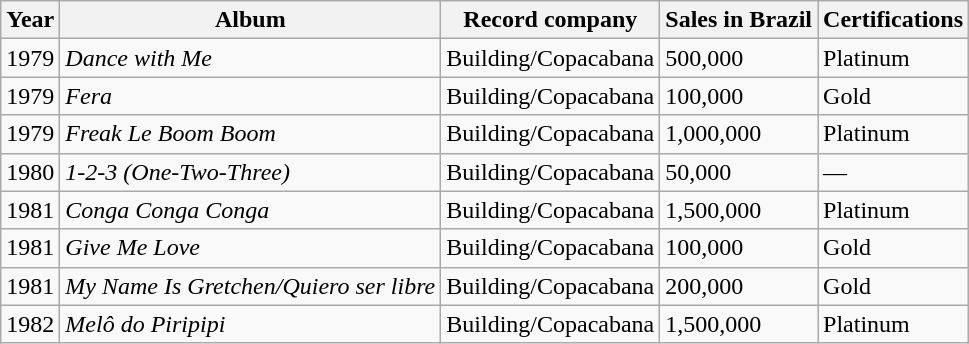<table class="wikitable" border="1" style=text-align:center;>
<tr>
<th>Year</th>
<th>Album</th>
<th>Record company</th>
<th>Sales in Brazil</th>
<th>Certifications</th>
</tr>
<tr>
<td>1979</td>
<td align=left><em>Dance with Me</em></td>
<td align=left>Building/Copacabana</td>
<td align=left>500,000</td>
<td align=left>Platinum</td>
</tr>
<tr>
<td>1979</td>
<td align=left><em>Fera</em></td>
<td align=left>Building/Copacabana</td>
<td align=left>100,000</td>
<td align=left>Gold</td>
</tr>
<tr>
<td>1979</td>
<td align=left><em>Freak Le Boom Boom</em></td>
<td align=left>Building/Copacabana</td>
<td align=left>1,000,000</td>
<td align=left>Platinum</td>
</tr>
<tr>
<td>1980</td>
<td align=left><em>1-2-3 (One-Two-Three)</em></td>
<td align=left>Building/Copacabana</td>
<td align=left>50,000</td>
<td align=left>—</td>
</tr>
<tr>
<td>1981</td>
<td align=left><em>Conga Conga Conga</em></td>
<td align=left>Building/Copacabana</td>
<td align=left>1,500,000</td>
<td align=left>Platinum</td>
</tr>
<tr>
<td>1981</td>
<td align=left><em>Give Me Love</em></td>
<td align=left>Building/Copacabana</td>
<td align=left>100,000</td>
<td align=left>Gold</td>
</tr>
<tr>
<td>1981</td>
<td align=left><em>My Name Is Gretchen/Quiero ser libre</em></td>
<td align=left>Building/Copacabana</td>
<td align=left>200,000</td>
<td align=left>Gold</td>
</tr>
<tr>
<td>1982</td>
<td align=left><em>Melô do Piripipi</em></td>
<td align=left>Building/Copacabana</td>
<td align=left>1,500,000</td>
<td align=left>Platinum</td>
</tr>
</table>
